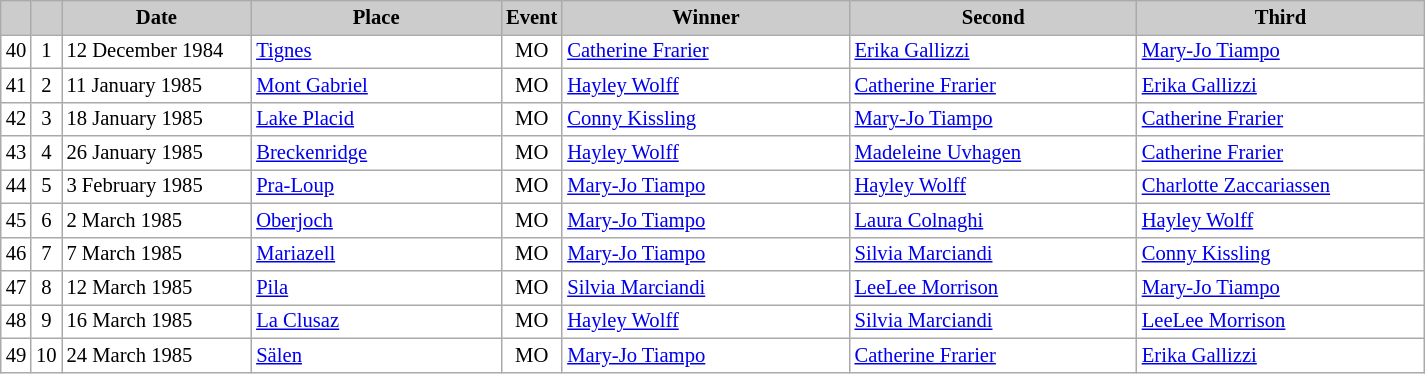<table class="wikitable plainrowheaders" style="background:#fff; font-size:86%; line-height:16px; border:grey solid 1px; border-collapse:collapse;">
<tr style="background:#ccc; text-align:center;">
<th scope="col" style="background:#ccc; width=20 px;"></th>
<th scope="col" style="background:#ccc; width=30 px;"></th>
<th scope="col" style="background:#ccc; width:120px;">Date</th>
<th scope="col" style="background:#ccc; width:160px;">Place</th>
<th scope="col" style="background:#ccc; width:15px;">Event</th>
<th scope="col" style="background:#ccc; width:185px;">Winner</th>
<th scope="col" style="background:#ccc; width:185px;">Second</th>
<th scope="col" style="background:#ccc; width:185px;">Third</th>
</tr>
<tr>
<td align=center>40</td>
<td align=center>1</td>
<td>12 December 1984</td>
<td> <a href='#'>Tignes</a></td>
<td align=center>MO</td>
<td> <a href='#'>Catherine Frarier</a></td>
<td> <a href='#'>Erika Gallizzi</a></td>
<td> <a href='#'>Mary-Jo Tiampo</a></td>
</tr>
<tr>
<td align=center>41</td>
<td align=center>2</td>
<td>11 January 1985</td>
<td> <a href='#'>Mont Gabriel</a></td>
<td align=center>MO</td>
<td> <a href='#'>Hayley Wolff</a></td>
<td> <a href='#'>Catherine Frarier</a></td>
<td> <a href='#'>Erika Gallizzi</a></td>
</tr>
<tr>
<td align=center>42</td>
<td align=center>3</td>
<td>18 January 1985</td>
<td> <a href='#'>Lake Placid</a></td>
<td align=center>MO</td>
<td> <a href='#'>Conny Kissling</a></td>
<td> <a href='#'>Mary-Jo Tiampo</a></td>
<td> <a href='#'>Catherine Frarier</a></td>
</tr>
<tr>
<td align=center>43</td>
<td align=center>4</td>
<td>26 January 1985</td>
<td> <a href='#'>Breckenridge</a></td>
<td align=center>MO</td>
<td> <a href='#'>Hayley Wolff</a></td>
<td> <a href='#'>Madeleine Uvhagen</a></td>
<td> <a href='#'>Catherine Frarier</a></td>
</tr>
<tr>
<td align=center>44</td>
<td align=center>5</td>
<td>3 February 1985</td>
<td> <a href='#'>Pra-Loup</a></td>
<td align=center>MO</td>
<td> <a href='#'>Mary-Jo Tiampo</a></td>
<td> <a href='#'>Hayley Wolff</a></td>
<td> <a href='#'>Charlotte Zaccariassen</a></td>
</tr>
<tr>
<td align=center>45</td>
<td align=center>6</td>
<td>2 March 1985</td>
<td> <a href='#'>Oberjoch</a></td>
<td align=center>MO</td>
<td> <a href='#'>Mary-Jo Tiampo</a></td>
<td> <a href='#'>Laura Colnaghi</a></td>
<td> <a href='#'>Hayley Wolff</a></td>
</tr>
<tr>
<td align=center>46</td>
<td align=center>7</td>
<td>7 March 1985</td>
<td> <a href='#'>Mariazell</a></td>
<td align=center>MO</td>
<td> <a href='#'>Mary-Jo Tiampo</a></td>
<td> <a href='#'>Silvia Marciandi</a></td>
<td> <a href='#'>Conny Kissling</a></td>
</tr>
<tr>
<td align=center>47</td>
<td align=center>8</td>
<td>12 March 1985</td>
<td> <a href='#'>Pila</a></td>
<td align=center>MO</td>
<td> <a href='#'>Silvia Marciandi</a></td>
<td> <a href='#'>LeeLee Morrison</a></td>
<td> <a href='#'>Mary-Jo Tiampo</a></td>
</tr>
<tr>
<td align=center>48</td>
<td align=center>9</td>
<td>16 March 1985</td>
<td> <a href='#'>La Clusaz</a></td>
<td align=center>MO</td>
<td> <a href='#'>Hayley Wolff</a></td>
<td> <a href='#'>Silvia Marciandi</a></td>
<td> <a href='#'>LeeLee Morrison</a></td>
</tr>
<tr>
<td align=center>49</td>
<td align=center>10</td>
<td>24 March 1985</td>
<td> <a href='#'>Sälen</a></td>
<td align=center>MO</td>
<td> <a href='#'>Mary-Jo Tiampo</a></td>
<td> <a href='#'>Catherine Frarier</a></td>
<td> <a href='#'>Erika Gallizzi</a></td>
</tr>
</table>
